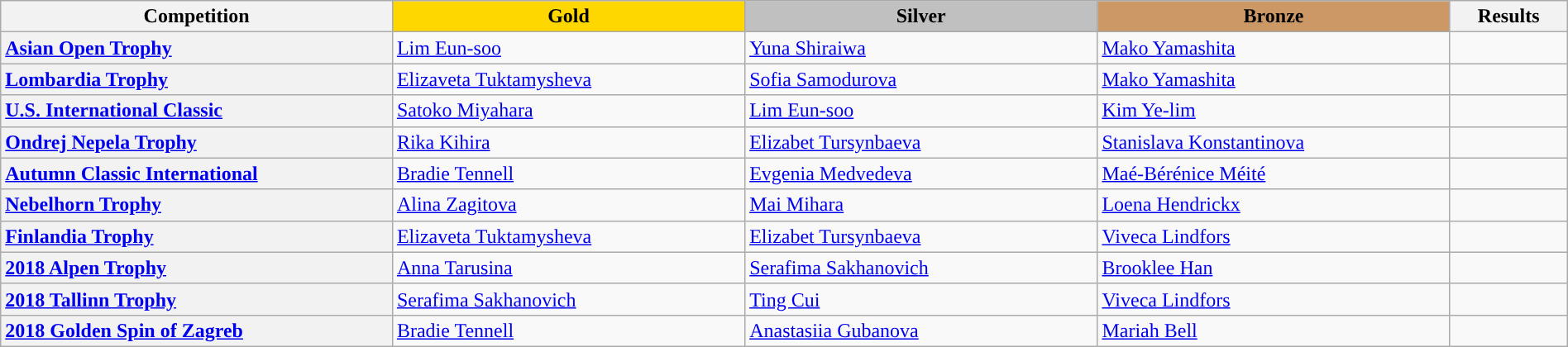<table class="wikitable unsortable" style="text-align:left; width:100%;">
<tr>
<th scope="col" style="text-align:center; width:25%;">Competition</th>
<td scope="col" style="text-align:center; width:22.5%; background:gold"><strong>Gold</strong></td>
<td scope="col" style="text-align:center; width:22.5%; background:silver"><strong>Silver</strong></td>
<td scope="col" style="text-align:center; width:22.5%; background:#c96"><strong>Bronze</strong></td>
<th scope="col" style="text-align:center; width:7.5%;">Results</th>
</tr>
<tr>
<th scope="row" style="text-align:left"> <a href='#'>Asian Open Trophy</a></th>
<td> <a href='#'>Lim Eun-soo</a></td>
<td> <a href='#'>Yuna Shiraiwa</a></td>
<td> <a href='#'>Mako Yamashita</a></td>
<td></td>
</tr>
<tr>
<th scope="row" style="text-align:left"> <a href='#'>Lombardia Trophy</a></th>
<td> <a href='#'>Elizaveta Tuktamysheva</a></td>
<td> <a href='#'>Sofia Samodurova</a></td>
<td> <a href='#'>Mako Yamashita</a></td>
<td></td>
</tr>
<tr>
<th scope="row" style="text-align:left"> <a href='#'>U.S. International Classic</a></th>
<td> <a href='#'>Satoko Miyahara</a></td>
<td> <a href='#'>Lim Eun-soo</a></td>
<td> <a href='#'>Kim Ye-lim</a></td>
<td></td>
</tr>
<tr>
<th scope="row" style="text-align:left"> <a href='#'>Ondrej Nepela Trophy</a></th>
<td> <a href='#'>Rika Kihira</a></td>
<td> <a href='#'>Elizabet Tursynbaeva</a></td>
<td> <a href='#'>Stanislava Konstantinova</a></td>
<td></td>
</tr>
<tr>
<th scope="row" style="text-align:left"> <a href='#'>Autumn Classic International</a></th>
<td> <a href='#'>Bradie Tennell</a></td>
<td> <a href='#'>Evgenia Medvedeva</a></td>
<td> <a href='#'>Maé-Bérénice Méité</a></td>
<td></td>
</tr>
<tr>
<th scope="row" style="text-align:left"> <a href='#'>Nebelhorn Trophy</a></th>
<td> <a href='#'>Alina Zagitova</a></td>
<td> <a href='#'>Mai Mihara</a></td>
<td> <a href='#'>Loena Hendrickx</a></td>
<td></td>
</tr>
<tr>
<th scope="row" style="text-align:left"> <a href='#'>Finlandia Trophy</a></th>
<td> <a href='#'>Elizaveta Tuktamysheva</a></td>
<td> <a href='#'>Elizabet Tursynbaeva</a></td>
<td> <a href='#'>Viveca Lindfors</a></td>
<td></td>
</tr>
<tr>
<th scope="row" style="text-align:left"> <a href='#'>2018 Alpen Trophy</a></th>
<td> <a href='#'>Anna Tarusina</a></td>
<td> <a href='#'>Serafima Sakhanovich</a></td>
<td> <a href='#'>Brooklee Han</a></td>
<td></td>
</tr>
<tr>
<th scope="row" style="text-align:left"> <a href='#'>2018 Tallinn Trophy</a></th>
<td> <a href='#'>Serafima Sakhanovich</a></td>
<td> <a href='#'>Ting Cui</a></td>
<td> <a href='#'>Viveca Lindfors</a></td>
<td></td>
</tr>
<tr>
<th scope="row" style="text-align:left"> <a href='#'>2018 Golden Spin of Zagreb</a></th>
<td> <a href='#'>Bradie Tennell</a></td>
<td> <a href='#'>Anastasiia Gubanova</a></td>
<td> <a href='#'>Mariah Bell</a></td>
<td></td>
</tr>
</table>
